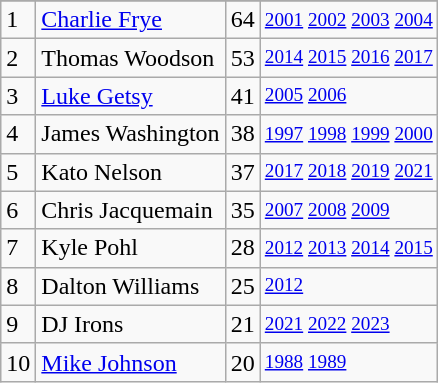<table class="wikitable">
<tr>
</tr>
<tr>
<td>1</td>
<td><a href='#'>Charlie Frye</a></td>
<td>64</td>
<td style="font-size:80%;"><a href='#'>2001</a> <a href='#'>2002</a> <a href='#'>2003</a> <a href='#'>2004</a></td>
</tr>
<tr>
<td>2</td>
<td>Thomas Woodson</td>
<td>53</td>
<td style="font-size:80%;"><a href='#'>2014</a> <a href='#'>2015</a> <a href='#'>2016</a> <a href='#'>2017</a></td>
</tr>
<tr>
<td>3</td>
<td><a href='#'>Luke Getsy</a></td>
<td>41</td>
<td style="font-size:80%;"><a href='#'>2005</a> <a href='#'>2006</a></td>
</tr>
<tr>
<td>4</td>
<td>James Washington</td>
<td>38</td>
<td style="font-size:80%;"><a href='#'>1997</a> <a href='#'>1998</a> <a href='#'>1999</a> <a href='#'>2000</a></td>
</tr>
<tr>
<td>5</td>
<td>Kato Nelson</td>
<td>37</td>
<td style="font-size:80%;"><a href='#'>2017</a> <a href='#'>2018</a> <a href='#'>2019</a> <a href='#'>2021</a></td>
</tr>
<tr>
<td>6</td>
<td>Chris Jacquemain</td>
<td>35</td>
<td style="font-size:80%;"><a href='#'>2007</a> <a href='#'>2008</a> <a href='#'>2009</a></td>
</tr>
<tr>
<td>7</td>
<td>Kyle Pohl</td>
<td>28</td>
<td style="font-size:80%;"><a href='#'>2012</a> <a href='#'>2013</a> <a href='#'>2014</a> <a href='#'>2015</a></td>
</tr>
<tr>
<td>8</td>
<td>Dalton Williams</td>
<td>25</td>
<td style="font-size:80%;"><a href='#'>2012</a></td>
</tr>
<tr>
<td>9</td>
<td>DJ Irons</td>
<td>21</td>
<td style="font-size:80%;"><a href='#'>2021</a> <a href='#'>2022</a> <a href='#'>2023</a></td>
</tr>
<tr>
<td>10</td>
<td><a href='#'>Mike Johnson</a></td>
<td>20</td>
<td style="font-size:80%;"><a href='#'>1988</a> <a href='#'>1989</a></td>
</tr>
</table>
